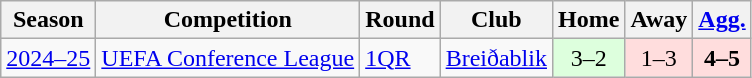<table class="wikitable">
<tr>
<th>Season</th>
<th>Competition</th>
<th>Round</th>
<th>Club</th>
<th>Home</th>
<th>Away</th>
<th><a href='#'>Agg.</a></th>
</tr>
<tr>
<td><a href='#'>2024–25</a></td>
<td><a href='#'>UEFA Conference League</a></td>
<td><a href='#'>1QR</a></td>
<td> <a href='#'>Breiðablik</a></td>
<td bgcolor="#ddffdd" style="text-align:center;">3–2</td>
<td bgcolor="#ffdddd" style="text-align:center;">1–3</td>
<td bgcolor="#ffdddd" style="text-align:center;"><strong>4–5</strong></td>
</tr>
</table>
